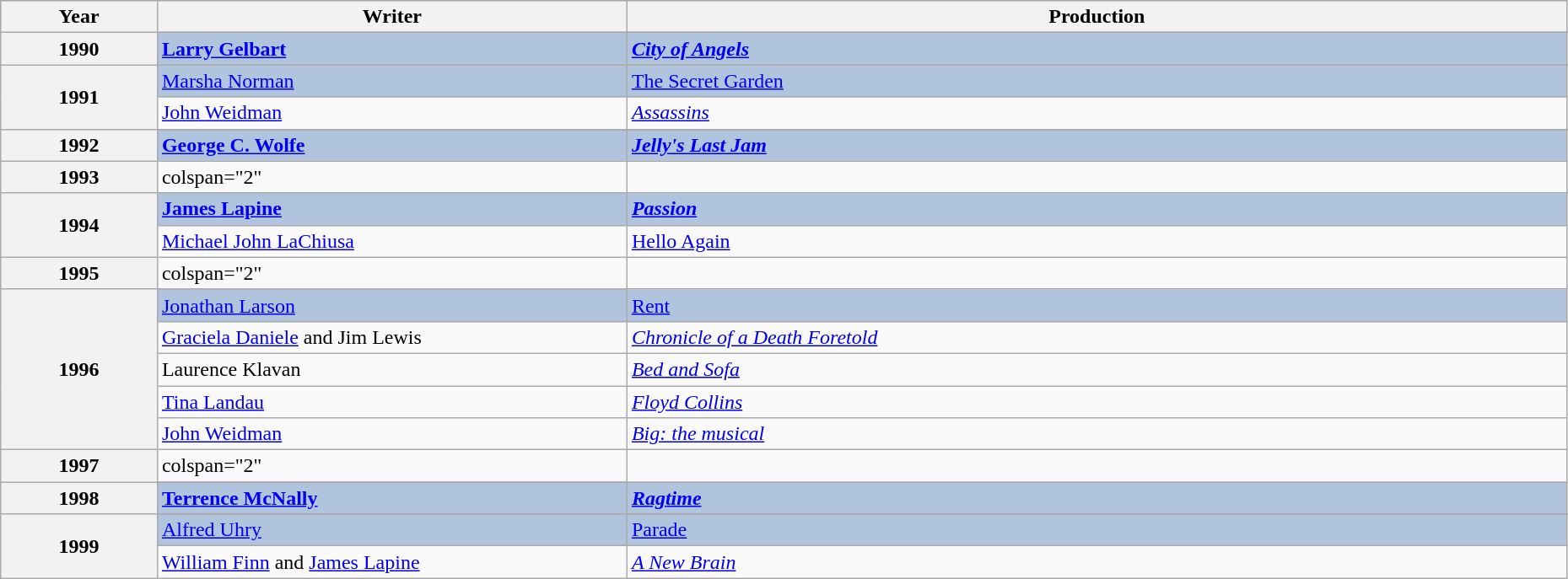<table class="wikitable" style="width:98%;">
<tr style="background:#bebebe;">
<th style="width:10%;">Year</th>
<th style="width:30%;">Writer</th>
<th style="width:60%;">Production</th>
</tr>
<tr>
<th rowspan="2" align="center">1990</th>
</tr>
<tr style="background:#B0C4DE">
<td><strong><a href='#'>Larry Gelbart</a></strong></td>
<td><strong><em><a href='#'>City of Angels</a><em> <strong></td>
</tr>
<tr>
<th rowspan="3" align="center">1991</th>
</tr>
<tr style="background:#B0C4DE">
<td></strong><a href='#'>Marsha Norman</a><strong></td>
<td></em></strong><a href='#'>The Secret Garden</a></em> </strong></td>
</tr>
<tr>
<td><a href='#'>John Weidman</a></td>
<td><em><a href='#'>Assassins</a></em></td>
</tr>
<tr>
<th rowspan="2" align="center">1992</th>
</tr>
<tr style="background:#B0C4DE">
<td><strong><a href='#'>George C. Wolfe</a></strong></td>
<td><strong><em><a href='#'>Jelly's Last Jam</a></em></strong></td>
</tr>
<tr>
<th align="center">1993</th>
<td>colspan="2" </td>
</tr>
<tr>
<th rowspan="3" align="center">1994</th>
</tr>
<tr style="background:#B0C4DE">
<td><strong><a href='#'>James Lapine</a></strong></td>
<td><strong><em><a href='#'>Passion</a><em> <strong></td>
</tr>
<tr>
<td><a href='#'>Michael John LaChiusa</a></td>
<td></em><a href='#'>Hello Again</a><em></td>
</tr>
<tr>
<th align="center">1995</th>
<td>colspan="2" </td>
</tr>
<tr>
<th rowspan="6" align="center">1996</th>
</tr>
<tr style="background:#B0C4DE">
<td></strong><a href='#'>Jonathan Larson</a><strong></td>
<td></em></strong><a href='#'>Rent</a></em> </strong></td>
</tr>
<tr>
<td><a href='#'>Graciela Daniele</a> and Jim Lewis</td>
<td><em><a href='#'>Chronicle of a Death Foretold</a></em></td>
</tr>
<tr>
<td>Laurence Klavan</td>
<td><em><a href='#'>Bed and Sofa</a></em></td>
</tr>
<tr>
<td><a href='#'>Tina Landau</a></td>
<td><em><a href='#'>Floyd Collins</a></em></td>
</tr>
<tr>
<td><a href='#'>John Weidman</a></td>
<td><em><a href='#'>Big: the musical</a></em></td>
</tr>
<tr>
<th align="center">1997</th>
<td>colspan="2" </td>
</tr>
<tr>
<th rowspan="2" align="center">1998</th>
</tr>
<tr style="background:#B0C4DE">
<td><strong><a href='#'>Terrence McNally</a></strong></td>
<td><strong><em><a href='#'>Ragtime</a><em> <strong></td>
</tr>
<tr>
<th rowspan="3" align="center">1999</th>
</tr>
<tr style="background:#B0C4DE">
<td></strong><a href='#'>Alfred Uhry</a><strong></td>
<td></em></strong><a href='#'>Parade</a></em> </strong></td>
</tr>
<tr>
<td><a href='#'>William Finn</a> and <a href='#'>James Lapine</a></td>
<td><em><a href='#'>A New Brain</a></em></td>
</tr>
</table>
